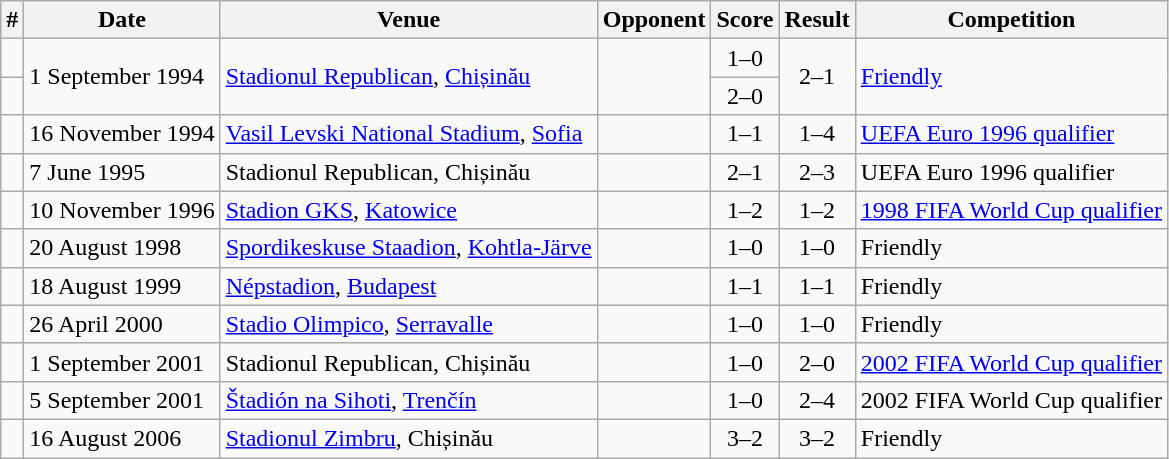<table class="wikitable sortable plainrowheaders">
<tr>
<th scope=col>#</th>
<th scope=col>Date</th>
<th scope=col>Venue</th>
<th scope=col>Opponent</th>
<th scope=col>Score</th>
<th scope=col>Result</th>
<th scope=col>Competition</th>
</tr>
<tr>
<td></td>
<td rowspan=2>1 September 1994</td>
<td rowspan=2><a href='#'>Stadionul Republican</a>, <a href='#'>Chișinău</a></td>
<td rowspan=2></td>
<td align=center>1–0</td>
<td rowspan=2 align=center>2–1</td>
<td rowspan=2><a href='#'>Friendly</a></td>
</tr>
<tr>
<td></td>
<td align=center>2–0</td>
</tr>
<tr>
<td></td>
<td>16 November 1994</td>
<td><a href='#'>Vasil Levski National Stadium</a>, <a href='#'>Sofia</a></td>
<td></td>
<td align=center>1–1</td>
<td align=center>1–4</td>
<td><a href='#'>UEFA Euro 1996 qualifier</a></td>
</tr>
<tr>
<td></td>
<td>7 June 1995</td>
<td>Stadionul Republican, Chișinău</td>
<td></td>
<td align=center>2–1</td>
<td align=center>2–3</td>
<td>UEFA Euro 1996 qualifier</td>
</tr>
<tr>
<td></td>
<td>10 November 1996</td>
<td><a href='#'>Stadion GKS</a>, <a href='#'>Katowice</a></td>
<td></td>
<td align=center>1–2</td>
<td align=center>1–2</td>
<td><a href='#'>1998 FIFA World Cup qualifier</a></td>
</tr>
<tr>
<td></td>
<td>20 August 1998</td>
<td><a href='#'>Spordikeskuse Staadion</a>, <a href='#'>Kohtla-Järve</a></td>
<td></td>
<td align=center>1–0</td>
<td align=center>1–0</td>
<td>Friendly</td>
</tr>
<tr>
<td></td>
<td>18 August 1999</td>
<td><a href='#'>Népstadion</a>, <a href='#'>Budapest</a></td>
<td></td>
<td align=center>1–1</td>
<td align=center>1–1</td>
<td>Friendly</td>
</tr>
<tr>
<td></td>
<td>26 April 2000</td>
<td><a href='#'>Stadio Olimpico</a>, <a href='#'>Serravalle</a></td>
<td></td>
<td align=center>1–0</td>
<td align=center>1–0</td>
<td>Friendly</td>
</tr>
<tr>
<td></td>
<td>1 September 2001</td>
<td>Stadionul Republican, Chișinău</td>
<td></td>
<td align=center>1–0</td>
<td align=center>2–0</td>
<td><a href='#'>2002 FIFA World Cup qualifier</a></td>
</tr>
<tr>
<td></td>
<td>5 September 2001</td>
<td><a href='#'>Štadión na Sihoti</a>, <a href='#'>Trenčín</a></td>
<td></td>
<td align=center>1–0</td>
<td align=center>2–4</td>
<td>2002 FIFA World Cup qualifier</td>
</tr>
<tr>
<td></td>
<td>16 August 2006</td>
<td><a href='#'>Stadionul Zimbru</a>, Chișinău</td>
<td></td>
<td align=center>3–2</td>
<td align=center>3–2</td>
<td>Friendly</td>
</tr>
</table>
